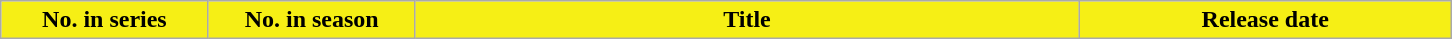<table class="wikitable plainrowheaders mw-collapsible mw-collapsed">
<tr>
<th style="background:#F6EF15; color: black; width:10%;">No. in series</th>
<th style="background:#F6EF15; color: black; width:10%;">No. in season</th>
<th style="background:#F6EF15; color: black; width:32%;">Title</th>
<th style="background:#F6EF15; color: black; width:18%;">Release date<br>





</th>
</tr>
</table>
